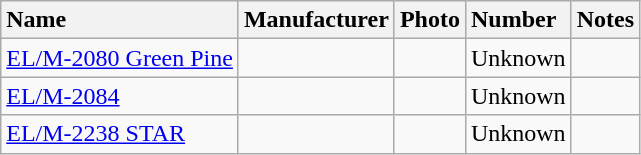<table class="wikitable">
<tr>
<th style="text-align:left;">Name</th>
<th style="text-align:left;">Manufacturer</th>
<th style="text-align:left;">Photo</th>
<th style="text-align:left;">Number</th>
<th style="text-align:left;">Notes</th>
</tr>
<tr>
<td><a href='#'>EL/M-2080 Green Pine</a></td>
<td></td>
<td></td>
<td>Unknown</td>
<td></td>
</tr>
<tr>
<td><a href='#'>EL/M-2084</a></td>
<td></td>
<td></td>
<td>Unknown</td>
<td></td>
</tr>
<tr>
<td><a href='#'>EL/M-2238 STAR</a></td>
<td></td>
<td></td>
<td>Unknown</td>
<td></td>
</tr>
</table>
